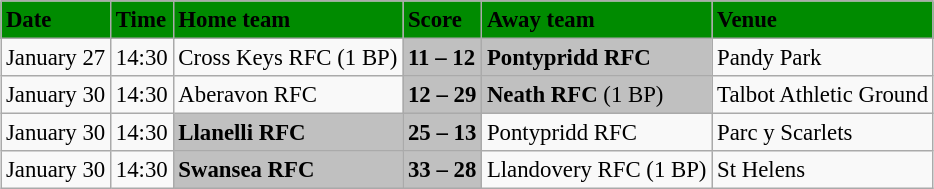<table class="wikitable" style="margin:0.5em auto; font-size:95%">
<tr bgcolor="#008B00">
<td><strong>Date</strong></td>
<td><strong>Time</strong></td>
<td><strong>Home team</strong></td>
<td><strong>Score</strong></td>
<td><strong>Away team</strong></td>
<td><strong>Venue</strong></td>
</tr>
<tr>
<td>January 27</td>
<td>14:30</td>
<td>Cross Keys RFC (1 BP)</td>
<td bgcolor="silver"><strong>11 – 12</strong></td>
<td bgcolor="silver"><strong>Pontypridd RFC</strong></td>
<td>Pandy Park</td>
</tr>
<tr>
<td>January 30</td>
<td>14:30</td>
<td>Aberavon RFC</td>
<td bgcolor="silver"><strong>12 – 29</strong></td>
<td bgcolor="silver"><strong>Neath RFC</strong> (1 BP)</td>
<td>Talbot Athletic Ground</td>
</tr>
<tr>
<td>January 30</td>
<td>14:30</td>
<td bgcolor="silver"><strong>Llanelli RFC</strong></td>
<td bgcolor="silver"><strong>25 – 13</strong></td>
<td>Pontypridd RFC</td>
<td>Parc y Scarlets</td>
</tr>
<tr>
<td>January 30</td>
<td>14:30</td>
<td bgcolor="silver"><strong>Swansea RFC</strong></td>
<td bgcolor="silver"><strong>33 – 28</strong></td>
<td>Llandovery RFC (1 BP)</td>
<td>St Helens</td>
</tr>
</table>
